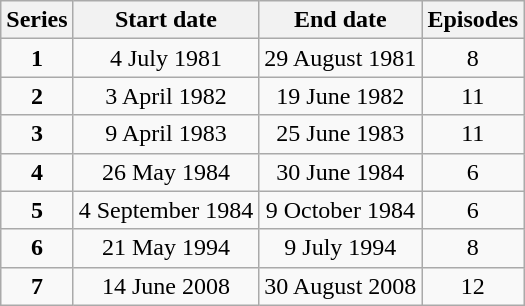<table class="wikitable" style="text-align:center;">
<tr>
<th>Series</th>
<th>Start date</th>
<th>End date</th>
<th>Episodes</th>
</tr>
<tr>
<td><strong>1</strong></td>
<td>4 July 1981</td>
<td>29 August 1981</td>
<td>8</td>
</tr>
<tr>
<td><strong>2</strong></td>
<td>3 April 1982</td>
<td>19 June 1982</td>
<td>11</td>
</tr>
<tr>
<td><strong>3</strong></td>
<td>9 April 1983</td>
<td>25 June 1983</td>
<td>11</td>
</tr>
<tr>
<td><strong>4</strong></td>
<td>26 May 1984</td>
<td>30 June 1984</td>
<td>6</td>
</tr>
<tr>
<td><strong>5</strong></td>
<td>4 September 1984</td>
<td>9 October 1984</td>
<td>6</td>
</tr>
<tr>
<td><strong>6</strong></td>
<td>21 May 1994</td>
<td>9 July 1994</td>
<td>8</td>
</tr>
<tr>
<td><strong>7</strong></td>
<td>14 June 2008</td>
<td>30 August 2008</td>
<td>12</td>
</tr>
</table>
